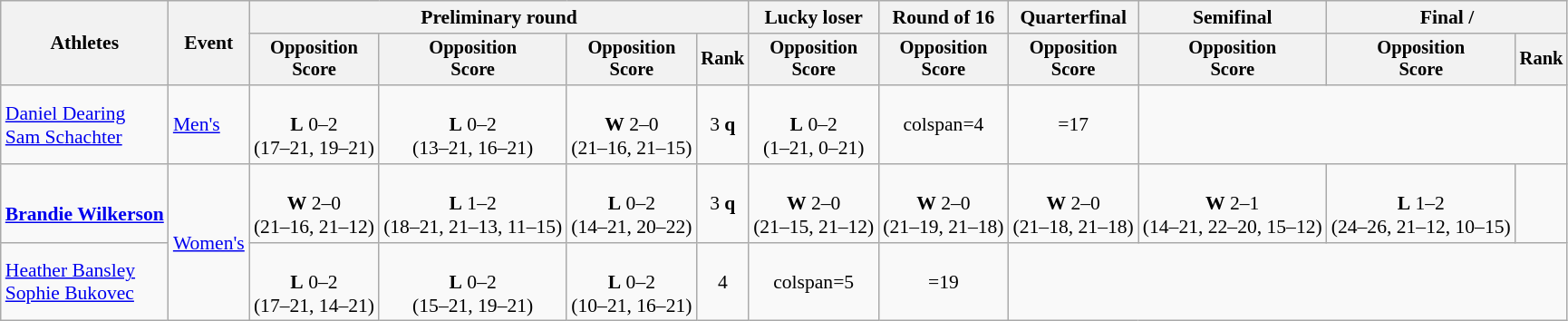<table class=wikitable style=font-size:90%;text-align:center>
<tr>
<th rowspan=2>Athletes</th>
<th rowspan=2>Event</th>
<th colspan=4>Preliminary round</th>
<th>Lucky loser</th>
<th>Round of 16</th>
<th>Quarterfinal</th>
<th>Semifinal</th>
<th colspan=2>Final / </th>
</tr>
<tr style=font-size:95%>
<th>Opposition<br>Score</th>
<th>Opposition<br>Score</th>
<th>Opposition<br>Score</th>
<th>Rank</th>
<th>Opposition<br>Score</th>
<th>Opposition<br>Score</th>
<th>Opposition<br>Score</th>
<th>Opposition<br>Score</th>
<th>Opposition<br>Score</th>
<th>Rank</th>
</tr>
<tr>
<td align=left><a href='#'>Daniel Dearing</a><br><a href='#'>Sam Schachter</a></td>
<td align=left><a href='#'>Men's</a></td>
<td><br><strong>L</strong> 0–2<br>(17–21, 19–21)</td>
<td><br><strong>L</strong> 0–2<br>(13–21, 16–21)</td>
<td><br><strong>W</strong> 2–0<br>(21–16, 21–15)</td>
<td>3 <strong>q</strong></td>
<td><br><strong>L</strong> 0–2<br>(1–21, 0–21) <small></small></td>
<td>colspan=4 </td>
<td>=17</td>
</tr>
<tr>
<td align=left><strong><br><a href='#'>Brandie Wilkerson</a></strong></td>
<td align=left rowspan=2><a href='#'>Women's</a></td>
<td><br><strong>W</strong> 2–0<br>(21–16, 21–12)</td>
<td><br><strong>L</strong> 1–2<br>(18–21, 21–13, 11–15)</td>
<td><br><strong>L</strong> 0–2<br>(14–21, 20–22)</td>
<td>3 <strong>q</strong></td>
<td><br><strong>W</strong> 2–0<br>(21–15, 21–12)</td>
<td><br><strong>W</strong> 2–0<br>(21–19, 21–18)</td>
<td><br><strong>W</strong> 2–0<br>(21–18, 21–18)</td>
<td><br><strong>W</strong> 2–1<br>(14–21, 22–20, 15–12)</td>
<td><br><strong>L</strong> 1–2<br>(24–26, 21–12, 10–15)</td>
<td></td>
</tr>
<tr>
<td align=left><a href='#'>Heather Bansley</a><br><a href='#'>Sophie Bukovec</a></td>
<td><br><strong>L</strong> 0–2<br>(17–21, 14–21)</td>
<td><br><strong>L</strong> 0–2<br>(15–21, 19–21)</td>
<td><br><strong>L</strong> 0–2<br>(10–21, 16–21)</td>
<td>4</td>
<td>colspan=5 </td>
<td>=19</td>
</tr>
</table>
